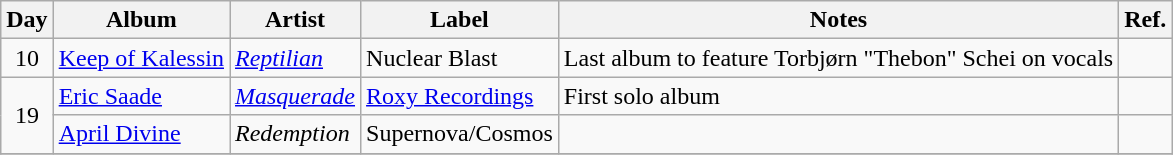<table class="wikitable">
<tr>
<th>Day</th>
<th>Album</th>
<th>Artist</th>
<th>Label</th>
<th>Notes</th>
<th>Ref.</th>
</tr>
<tr>
<td rowspan="1" style="text-align:center;">10</td>
<td><a href='#'>Keep of Kalessin</a></td>
<td><em><a href='#'>Reptilian</a></em></td>
<td>Nuclear Blast</td>
<td>Last album to feature Torbjørn "Thebon" Schei on vocals</td>
<td></td>
</tr>
<tr>
<td rowspan="2" style="text-align:center;">19</td>
<td><a href='#'>Eric Saade</a></td>
<td><em><a href='#'>Masquerade</a></em></td>
<td><a href='#'>Roxy Recordings</a></td>
<td>First solo album</td>
<td></td>
</tr>
<tr>
<td><a href='#'>April Divine</a></td>
<td><em>Redemption</em></td>
<td>Supernova/Cosmos</td>
<td></td>
<td></td>
</tr>
<tr>
</tr>
</table>
